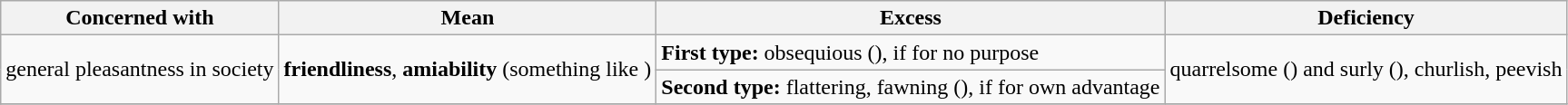<table class="wikitable">
<tr>
<th>Concerned with</th>
<th>Mean</th>
<th>Excess</th>
<th>Deficiency</th>
</tr>
<tr>
<td rowspan="2">general pleasantness in society</td>
<td rowspan="2"><strong>friendliness</strong>, <strong>amiability</strong> (something like )</td>
<td rowspan="1"><strong>First type:</strong> obsequious (), if for no purpose</td>
<td rowspan="2">quarrelsome () and surly (), churlish, peevish</td>
</tr>
<tr>
<td><strong>Second type:</strong> flattering, fawning (), if for own advantage</td>
</tr>
<tr>
</tr>
</table>
